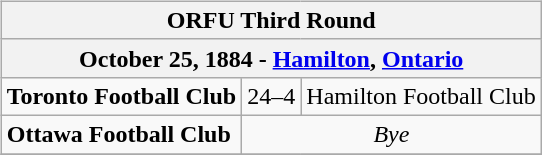<table cellspacing="10">
<tr>
<td valign="top"><br><table class="wikitable">
<tr>
<th bgcolor="#DDDDDD" colspan="4">ORFU Third Round</th>
</tr>
<tr>
<th bgcolor="#DDDDDD" colspan="4">October 25, 1884 - <a href='#'>Hamilton</a>, <a href='#'>Ontario</a></th>
</tr>
<tr>
<td><strong>Toronto Football Club</strong></td>
<td>24–4</td>
<td>Hamilton Football Club</td>
</tr>
<tr>
<td><strong>Ottawa Football Club</strong></td>
<td align="center" colspan="2"><em>Bye</em></td>
</tr>
<tr>
</tr>
</table>
</td>
</tr>
</table>
